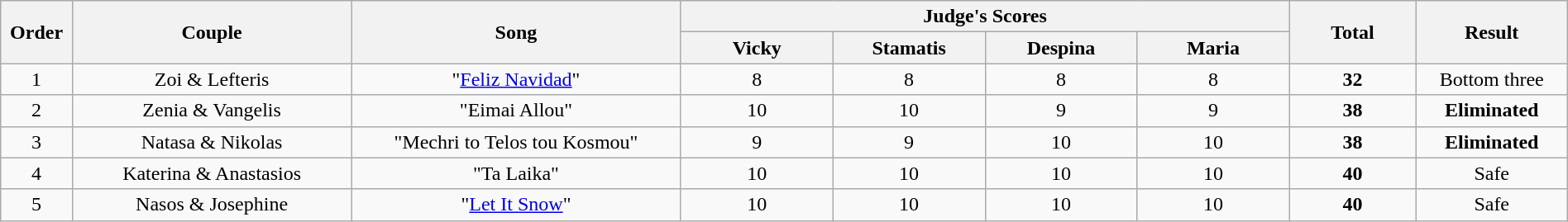<table class="wikitable sortable center" style="text-align:center; width:100%;">
<tr>
<th rowspan="2" style="width:01%;">Order</th>
<th rowspan="2" style="width:11%;">Couple</th>
<th rowspan="2" style="width:13%;">Song</th>
<th colspan="4" style="width:24%;">Judge's Scores</th>
<th rowspan="2" style="width:05%;">Total</th>
<th rowspan="2" style="width:05%;">Result</th>
</tr>
<tr>
<th style="width:06%;">Vicky</th>
<th style="width:06%;">Stamatis</th>
<th style="width:06%;">Despina</th>
<th style="width:06%;">Maria</th>
</tr>
<tr>
<td>1</td>
<td>Zoi & Lefteris</td>
<td>"<a href='#'>Feliz Navidad</a>"</td>
<td>8</td>
<td>8</td>
<td>8</td>
<td>8</td>
<td><strong>32</strong></td>
<td>Bottom three</td>
</tr>
<tr>
<td>2</td>
<td>Zenia & Vangelis</td>
<td>"Eimai Allou"</td>
<td>10</td>
<td>10</td>
<td>9</td>
<td>9</td>
<td><strong>38</strong></td>
<td><strong>Eliminated</strong></td>
</tr>
<tr>
<td>3</td>
<td>Natasa & Nikolas</td>
<td>"Mechri to Telos tou Kosmou"</td>
<td>9</td>
<td>9</td>
<td>10</td>
<td>10</td>
<td><strong>38</strong></td>
<td><strong>Eliminated</strong></td>
</tr>
<tr>
<td>4</td>
<td>Katerina & Anastasios</td>
<td>"Ta Laika"</td>
<td>10</td>
<td>10</td>
<td>10</td>
<td>10</td>
<td><strong>40</strong></td>
<td>Safe</td>
</tr>
<tr>
<td>5</td>
<td>Nasos & Josephine</td>
<td>"<a href='#'>Let It Snow</a>"</td>
<td>10</td>
<td>10</td>
<td>10</td>
<td>10</td>
<td><strong>40</strong></td>
<td>Safe</td>
</tr>
</table>
